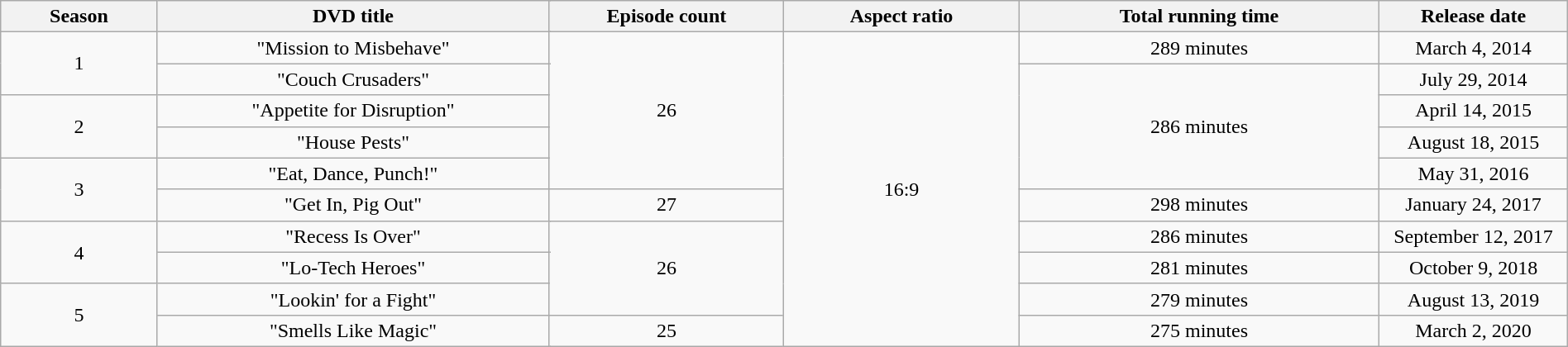<table class="wikitable" width="100%" style="vertical-align:top">
<tr>
<th width="10%">Season</th>
<th colspan="2" width="25%">DVD title</th>
<th width="15%">Episode count</th>
<th width="15%">Aspect ratio</th>
<th width="23%">Total running time</th>
<th width="12%">Release date</th>
</tr>
<tr>
<td rowspan="2" align="center">1</td>
<td colspan="2" align="center">"Mission to Misbehave"</td>
<td rowspan="5" align="center">26</td>
<td rowspan="10" align="center">16:9</td>
<td align="center">289 minutes</td>
<td align="center">March 4, 2014</td>
</tr>
<tr>
<td colspan="2" align="center">"Couch Crusaders"</td>
<td rowspan="4" align="center">286 minutes</td>
<td align="center">July 29, 2014</td>
</tr>
<tr>
<td rowspan="2" align="center">2</td>
<td colspan="2" align="center">"Appetite for Disruption"</td>
<td align="center">April 14, 2015</td>
</tr>
<tr>
<td colspan="2" align="center">"House Pests"</td>
<td align="center">August 18, 2015</td>
</tr>
<tr>
<td rowspan="2" align="center">3</td>
<td colspan="2" align="center">"Eat, Dance, Punch!"</td>
<td align="center">May 31, 2016</td>
</tr>
<tr>
<td colspan="2" align="center">"Get In, Pig Out"</td>
<td align="center">27</td>
<td align="center">298 minutes</td>
<td align="center">January 24, 2017</td>
</tr>
<tr>
<td rowspan="2" align="center">4</td>
<td colspan="2" align="center">"Recess Is Over"</td>
<td rowspan="3" align="center">26</td>
<td align="center">286 minutes</td>
<td align="center">September 12, 2017</td>
</tr>
<tr>
<td colspan="2" align="center">"Lo-Tech Heroes"</td>
<td align="center">281 minutes</td>
<td align="center">October 9, 2018</td>
</tr>
<tr>
<td rowspan="2" align="center">5</td>
<td colspan="2" align="center">"Lookin' for a Fight"</td>
<td align="center">279 minutes</td>
<td align="center">August 13, 2019</td>
</tr>
<tr>
<td colspan="2" align="center">"Smells Like Magic"</td>
<td align="center">25</td>
<td align="center">275 minutes</td>
<td align="center">March 2, 2020</td>
</tr>
</table>
